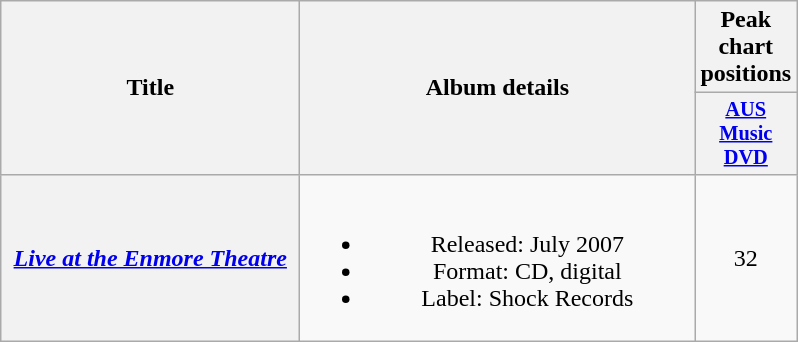<table class="wikitable plainrowheaders" style="text-align:center;" border="1">
<tr>
<th scope="col" rowspan="2" style="width:12em;">Title</th>
<th scope="col" rowspan="2" style="width:16em;">Album details</th>
<th scope="col" colspan="1">Peak chart<br>positions</th>
</tr>
<tr>
<th scope="col" style="width:3em; font-size:85%"><a href='#'>AUS<br>Music DVD</a><br></th>
</tr>
<tr>
<th scope="row"><em><a href='#'>Live at the Enmore Theatre</a></em></th>
<td><br><ul><li>Released: July 2007</li><li>Format: CD, digital</li><li>Label: Shock Records</li></ul></td>
<td>32</td>
</tr>
</table>
